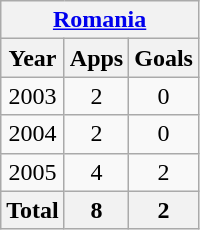<table class="wikitable" style="text-align:center">
<tr>
<th colspan=3><a href='#'>Romania</a></th>
</tr>
<tr>
<th>Year</th>
<th>Apps</th>
<th>Goals</th>
</tr>
<tr>
<td>2003</td>
<td>2</td>
<td>0</td>
</tr>
<tr>
<td>2004</td>
<td>2</td>
<td>0</td>
</tr>
<tr>
<td>2005</td>
<td>4</td>
<td>2</td>
</tr>
<tr>
<th>Total</th>
<th>8</th>
<th>2</th>
</tr>
</table>
